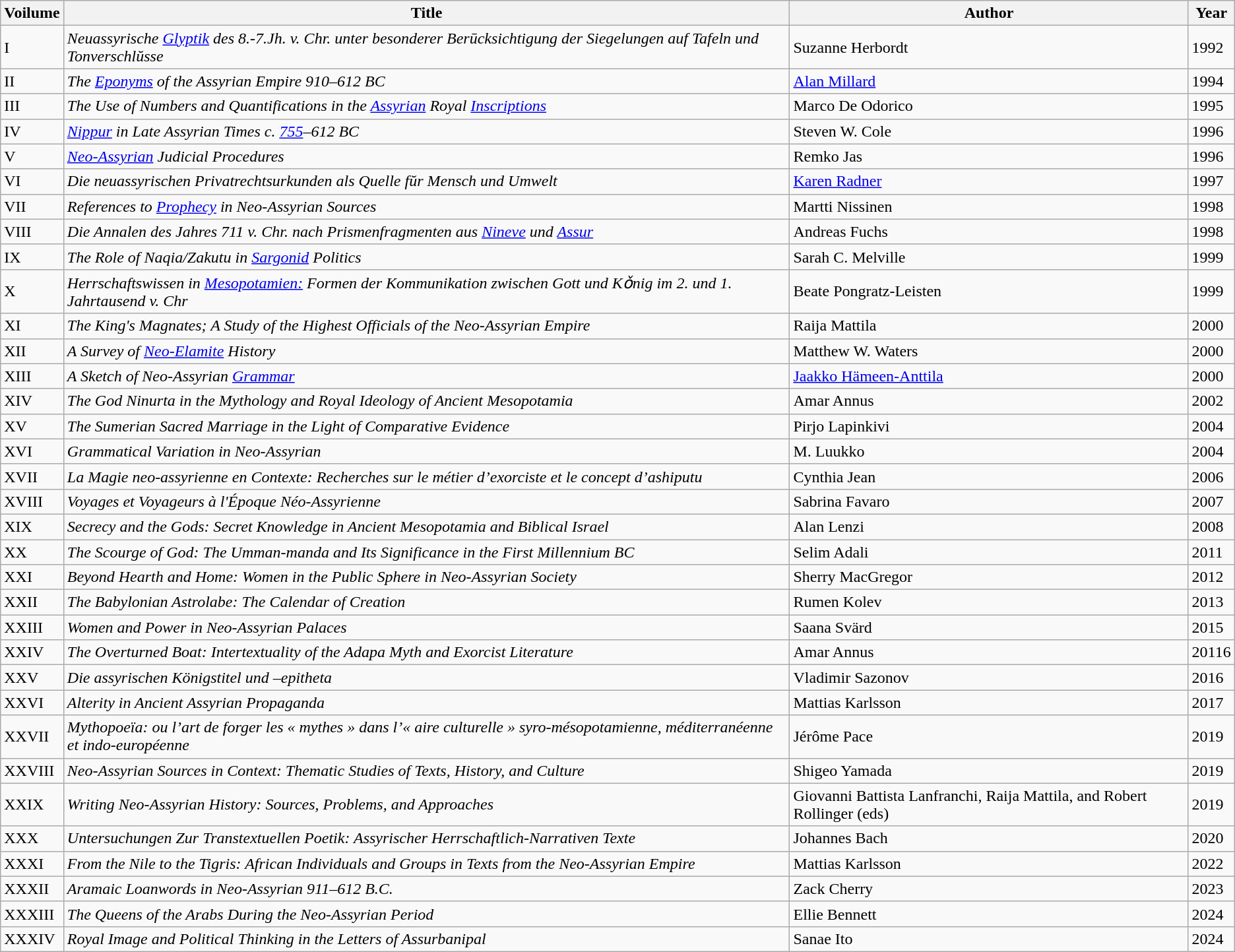<table class="wikitable">
<tr>
<th>Voilume</th>
<th>Title</th>
<th>Author</th>
<th>Year</th>
</tr>
<tr>
<td>I</td>
<td><em>Neuassyrische <a href='#'>Glyptik</a> des 8.-7.Jh. v. Chr. unter besonderer Berūcksichtigung der Siegelungen auf Tafeln und Tonverschlŭsse</em></td>
<td>Suzanne Herbordt</td>
<td>1992</td>
</tr>
<tr>
<td>II</td>
<td><em>The <a href='#'>Eponyms</a> of the Assyrian Empire 910–612 BC</em></td>
<td><a href='#'>Alan Millard</a></td>
<td>1994</td>
</tr>
<tr>
<td>III</td>
<td><em>The Use of Numbers and Quantifications in the <a href='#'>Assyrian</a> Royal <a href='#'>Inscriptions</a></em></td>
<td>Marco De Odorico</td>
<td>1995</td>
</tr>
<tr>
<td>IV</td>
<td><em><a href='#'>Nippur</a> in Late Assyrian Times c. <a href='#'>755</a>–612 BC</em></td>
<td>Steven W. Cole</td>
<td>1996</td>
</tr>
<tr>
<td>V</td>
<td><em><a href='#'>Neo-Assyrian</a> Judicial Procedures</em></td>
<td>Remko Jas</td>
<td>1996</td>
</tr>
<tr>
<td>VI</td>
<td><em>Die neuassyrischen Privatrechtsurkunden als Quelle fŭr Mensch und Umwelt</em></td>
<td><a href='#'>Karen Radner</a></td>
<td>1997</td>
</tr>
<tr>
<td>VII</td>
<td><em>References to <a href='#'>Prophecy</a> in Neo-Assyrian Sources</em></td>
<td>Martti Nissinen</td>
<td>1998</td>
</tr>
<tr>
<td>VIII</td>
<td><em>Die Annalen des Jahres 711 v. Chr. nach Prismenfragmenten aus <a href='#'>Nineve</a> und <a href='#'>Assur</a></em></td>
<td>Andreas Fuchs</td>
<td>1998</td>
</tr>
<tr>
<td>IX</td>
<td><em>The Role of Naqia/Zakutu in <a href='#'>Sargonid</a> Politics</em></td>
<td>Sarah C. Melville</td>
<td>1999</td>
</tr>
<tr>
<td>X</td>
<td><em>Herrschaftswissen in <a href='#'>Mesopotamien:</a> Formen der Kommunikation zwischen Gott und Kǒnig im 2. und 1. Jahrtausend v. Chr</em></td>
<td>Beate Pongratz-Leisten</td>
<td>1999</td>
</tr>
<tr>
<td>XI</td>
<td><em>The King's Magnates; A Study of the Highest Officials of the Neo-Assyrian Empire</em></td>
<td>Raija Mattila</td>
<td>2000</td>
</tr>
<tr>
<td>XII</td>
<td><em>A Survey of <a href='#'>Neo-Elamite</a> History</em></td>
<td>Matthew W. Waters</td>
<td>2000</td>
</tr>
<tr>
<td>XIII</td>
<td><em>A Sketch of Neo-Assyrian <a href='#'>Grammar</a></em></td>
<td><a href='#'>Jaakko Hämeen-Anttila</a></td>
<td>2000</td>
</tr>
<tr>
<td>XIV</td>
<td><em>The God Ninurta in the Mythology and Royal Ideology of Ancient Mesopotamia</em></td>
<td>Amar Annus</td>
<td>2002</td>
</tr>
<tr>
<td>XV</td>
<td><em>The Sumerian Sacred Marriage in the Light of Comparative Evidence</em></td>
<td>Pirjo Lapinkivi</td>
<td>2004</td>
</tr>
<tr>
<td>XVI</td>
<td><em>Grammatical Variation in Neo-Assyrian</em></td>
<td>M. Luukko</td>
<td>2004</td>
</tr>
<tr>
<td>XVII</td>
<td><em>La Magie neo-assyrienne en Contexte: Recherches sur le métier d’exorciste et le concept d’ashiputu</em></td>
<td>Cynthia Jean</td>
<td>2006</td>
</tr>
<tr>
<td>XVIII</td>
<td><em>Voyages et Voyageurs à l'Époque Néo-Assyrienne</em></td>
<td>Sabrina Favaro</td>
<td>2007</td>
</tr>
<tr>
<td>XIX</td>
<td><em>Secrecy and the Gods: Secret Knowledge in Ancient Mesopotamia and Biblical Israel</em></td>
<td>Alan Lenzi</td>
<td>2008</td>
</tr>
<tr>
<td>XX</td>
<td><em>The Scourge of God: The Umman-manda and Its Significance in the First Millennium BC</em></td>
<td>Selim Adali</td>
<td>2011</td>
</tr>
<tr>
<td>XXI</td>
<td><em>Beyond Hearth and Home: Women in the Public Sphere in Neo-Assyrian Society</em></td>
<td>Sherry MacGregor</td>
<td>2012</td>
</tr>
<tr>
<td>XXII</td>
<td><em>The Babylonian Astrolabe: The Calendar of Creation</em></td>
<td>Rumen Kolev</td>
<td>2013</td>
</tr>
<tr>
<td>XXIII</td>
<td><em>Women and Power in Neo-Assyrian Palaces</em></td>
<td>Saana Svärd</td>
<td>2015</td>
</tr>
<tr>
<td>XXIV</td>
<td><em>The Overturned Boat: Intertextuality of the Adapa Myth and Exorcist Literature</em></td>
<td>Amar Annus</td>
<td>20116</td>
</tr>
<tr>
<td>XXV</td>
<td><em>Die assyrischen Königstitel und –epitheta</em></td>
<td>Vladimir Sazonov</td>
<td>2016</td>
</tr>
<tr>
<td>XXVI</td>
<td><em>Alterity in Ancient Assyrian Propaganda</em></td>
<td>Mattias Karlsson</td>
<td>2017</td>
</tr>
<tr>
<td>XXVII</td>
<td><em>Mythopoeïa: ou l’art de forger les « mythes » dans l’« aire culturelle » syro-mésopotamienne, méditerranéenne et indo-européenne</em></td>
<td>Jérôme Pace</td>
<td>2019</td>
</tr>
<tr>
<td>XXVIII</td>
<td><em>Neo-Assyrian Sources in Context: Thematic Studies of Texts, History, and Culture</em></td>
<td>Shigeo Yamada</td>
<td>2019</td>
</tr>
<tr>
<td>XXIX</td>
<td><em>Writing Neo-Assyrian History: Sources, Problems, and Approaches</em></td>
<td>Giovanni Battista Lanfranchi, Raija Mattila, and Robert Rollinger (eds)</td>
<td>2019</td>
</tr>
<tr>
<td>XXX</td>
<td><em>Untersuchungen Zur Transtextuellen Poetik: Assyrischer Herrschaftlich-Narrativen Texte</em></td>
<td>Johannes Bach</td>
<td>2020</td>
</tr>
<tr>
<td>XXXI</td>
<td><em>From the Nile to the Tigris: African Individuals and Groups in Texts from the Neo-Assyrian Empire</em></td>
<td>Mattias Karlsson</td>
<td>2022</td>
</tr>
<tr>
<td>XXXII</td>
<td><em>Aramaic Loanwords in Neo-Assyrian 911–612 B.C.</em></td>
<td>Zack Cherry</td>
<td>2023</td>
</tr>
<tr>
<td>XXXIII</td>
<td><em>The Queens of the Arabs During the Neo-Assyrian Period</em></td>
<td>Ellie Bennett</td>
<td>2024</td>
</tr>
<tr>
<td>XXXIV</td>
<td><em>Royal Image and Political Thinking in the Letters of Assurbanipal</em></td>
<td>Sanae Ito</td>
<td>2024</td>
</tr>
</table>
